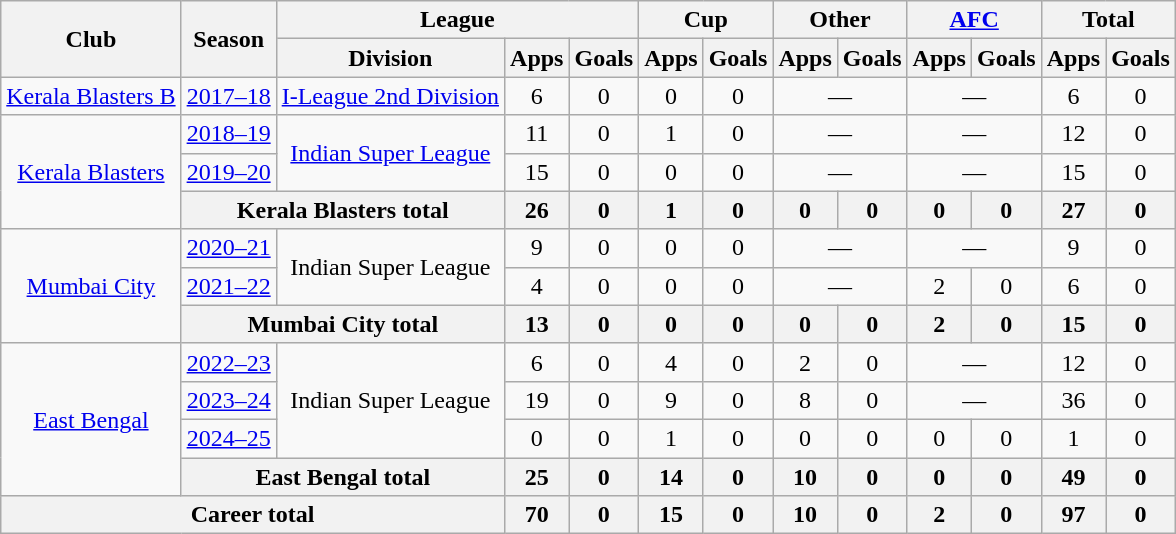<table class="wikitable" style="text-align: center;">
<tr>
<th rowspan="2">Club</th>
<th rowspan="2">Season</th>
<th colspan="3">League</th>
<th colspan="2">Cup</th>
<th colspan="2">Other</th>
<th colspan="2"><a href='#'>AFC</a></th>
<th colspan="2">Total</th>
</tr>
<tr>
<th>Division</th>
<th>Apps</th>
<th>Goals</th>
<th>Apps</th>
<th>Goals</th>
<th>Apps</th>
<th>Goals</th>
<th>Apps</th>
<th>Goals</th>
<th>Apps</th>
<th>Goals</th>
</tr>
<tr>
<td rowspan="1"><a href='#'>Kerala Blasters B</a></td>
<td><a href='#'>2017–18</a></td>
<td rowspan="1"><a href='#'>I-League 2nd Division</a></td>
<td>6</td>
<td>0</td>
<td>0</td>
<td>0</td>
<td colspan="2">—</td>
<td colspan="2">—</td>
<td>6</td>
<td>0</td>
</tr>
<tr>
<td rowspan="3"><a href='#'>Kerala Blasters</a></td>
<td><a href='#'>2018–19</a></td>
<td rowspan="2"><a href='#'>Indian Super League</a></td>
<td>11</td>
<td>0</td>
<td>1</td>
<td>0</td>
<td colspan="2">—</td>
<td colspan="2">—</td>
<td>12</td>
<td>0</td>
</tr>
<tr>
<td><a href='#'>2019–20</a></td>
<td>15</td>
<td>0</td>
<td>0</td>
<td>0</td>
<td colspan="2">—</td>
<td colspan="2">—</td>
<td>15</td>
<td>0</td>
</tr>
<tr>
<th colspan="2">Kerala Blasters total</th>
<th>26</th>
<th>0</th>
<th>1</th>
<th>0</th>
<th>0</th>
<th>0</th>
<th>0</th>
<th>0</th>
<th>27</th>
<th>0</th>
</tr>
<tr>
<td rowspan="3"><a href='#'>Mumbai City</a></td>
<td><a href='#'>2020–21</a></td>
<td rowspan="2">Indian Super League</td>
<td>9</td>
<td>0</td>
<td>0</td>
<td>0</td>
<td colspan="2">—</td>
<td colspan="2">—</td>
<td>9</td>
<td>0</td>
</tr>
<tr>
<td><a href='#'>2021–22</a></td>
<td>4</td>
<td>0</td>
<td>0</td>
<td>0</td>
<td colspan="2">—</td>
<td>2</td>
<td>0</td>
<td>6</td>
<td>0</td>
</tr>
<tr>
<th colspan="2">Mumbai City total</th>
<th>13</th>
<th>0</th>
<th>0</th>
<th>0</th>
<th>0</th>
<th>0</th>
<th>2</th>
<th>0</th>
<th>15</th>
<th>0</th>
</tr>
<tr>
<td rowspan="4"><a href='#'>East Bengal</a></td>
<td><a href='#'>2022–23</a></td>
<td rowspan="3">Indian Super League</td>
<td>6</td>
<td>0</td>
<td>4</td>
<td>0</td>
<td>2</td>
<td>0</td>
<td colspan="2">—</td>
<td>12</td>
<td>0</td>
</tr>
<tr>
<td><a href='#'>2023–24</a></td>
<td>19</td>
<td>0</td>
<td>9</td>
<td>0</td>
<td>8</td>
<td>0</td>
<td colspan="2">—</td>
<td>36</td>
<td>0</td>
</tr>
<tr>
<td><a href='#'>2024–25</a></td>
<td>0</td>
<td>0</td>
<td>1</td>
<td>0</td>
<td>0</td>
<td>0</td>
<td>0</td>
<td>0</td>
<td>1</td>
<td>0</td>
</tr>
<tr>
<th colspan="2">East Bengal total</th>
<th>25</th>
<th>0</th>
<th>14</th>
<th>0</th>
<th>10</th>
<th>0</th>
<th>0</th>
<th>0</th>
<th>49</th>
<th>0</th>
</tr>
<tr>
<th colspan="3">Career total</th>
<th>70</th>
<th>0</th>
<th>15</th>
<th>0</th>
<th>10</th>
<th>0</th>
<th>2</th>
<th>0</th>
<th>97</th>
<th>0</th>
</tr>
</table>
